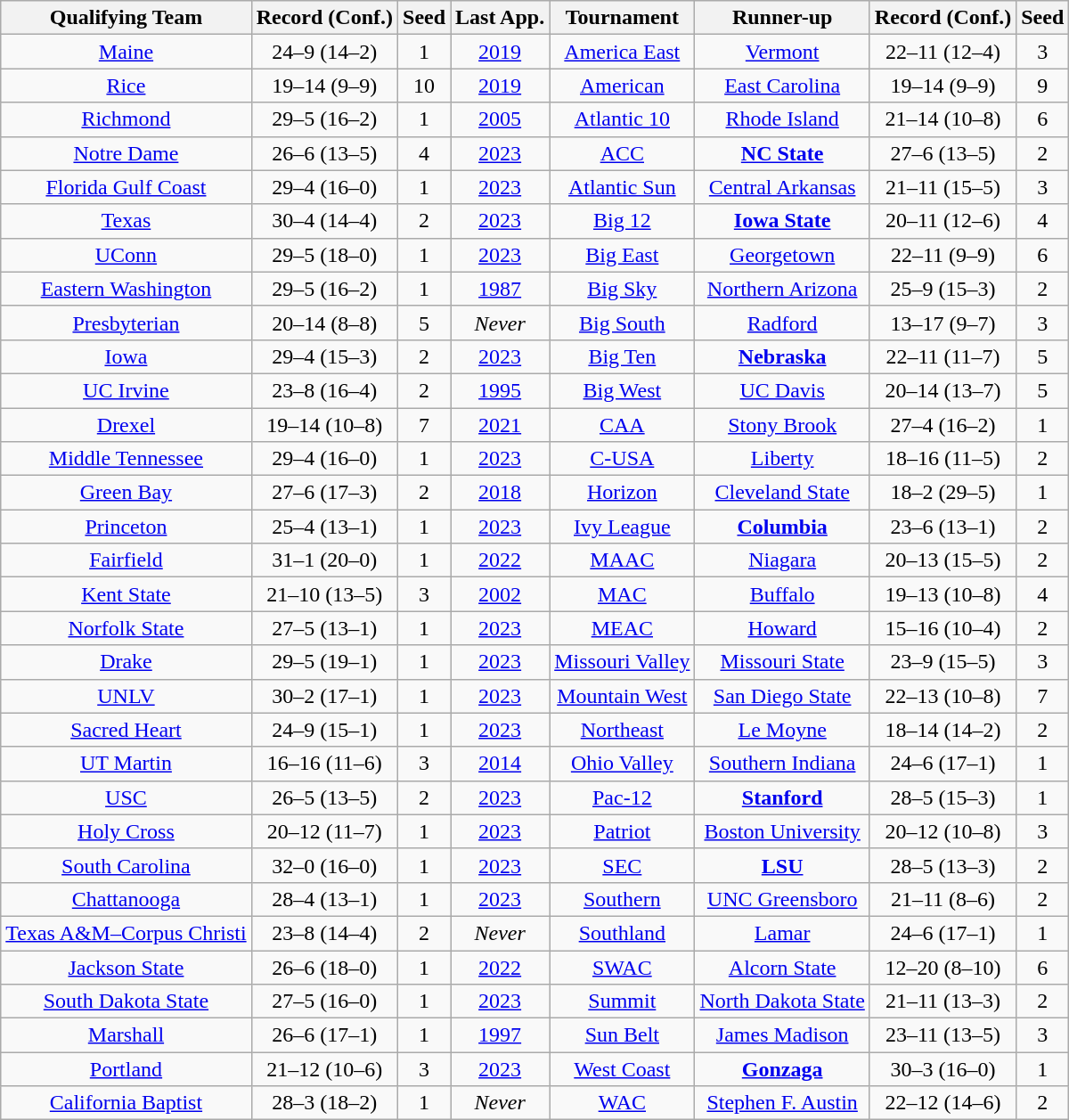<table class="wikitable sortable" style="text-align:center;">
<tr>
<th>Qualifying Team</th>
<th class="unsortable">Record (Conf.)</th>
<th>Seed</th>
<th>Last App.</th>
<th>Tournament</th>
<th>Runner-up</th>
<th class="unsortable">Record (Conf.)</th>
<th>Seed</th>
</tr>
<tr>
<td><a href='#'>Maine</a></td>
<td>24–9 (14–2)</td>
<td>1</td>
<td><a href='#'>2019</a></td>
<td><a href='#'>America East</a></td>
<td><a href='#'>Vermont</a></td>
<td>22–11 (12–4)</td>
<td>3</td>
</tr>
<tr>
<td><a href='#'>Rice</a></td>
<td>19–14 (9–9)</td>
<td>10</td>
<td><a href='#'>2019</a></td>
<td><a href='#'>American</a></td>
<td><a href='#'>East Carolina</a></td>
<td>19–14 (9–9)</td>
<td>9</td>
</tr>
<tr>
<td><a href='#'>Richmond</a></td>
<td>29–5 (16–2)</td>
<td>1</td>
<td><a href='#'>2005</a></td>
<td><a href='#'>Atlantic 10</a></td>
<td><a href='#'>Rhode Island</a></td>
<td>21–14 (10–8)</td>
<td>6</td>
</tr>
<tr>
<td><a href='#'>Notre Dame</a></td>
<td>26–6 (13–5)</td>
<td>4</td>
<td><a href='#'>2023</a></td>
<td><a href='#'>ACC</a></td>
<td><a href='#'><strong>NC State</strong></a></td>
<td>27–6 (13–5)</td>
<td>2</td>
</tr>
<tr>
<td><a href='#'>Florida Gulf Coast</a></td>
<td>29–4 (16–0)</td>
<td>1</td>
<td><a href='#'>2023</a></td>
<td><a href='#'>Atlantic Sun</a></td>
<td><a href='#'>Central Arkansas</a></td>
<td>21–11 (15–5)</td>
<td>3</td>
</tr>
<tr>
<td><a href='#'>Texas</a></td>
<td>30–4 (14–4)</td>
<td>2</td>
<td><a href='#'>2023</a></td>
<td><a href='#'>Big 12</a></td>
<td><a href='#'><strong>Iowa State</strong></a></td>
<td>20–11 (12–6)</td>
<td>4</td>
</tr>
<tr>
<td><a href='#'>UConn</a></td>
<td>29–5 (18–0)</td>
<td>1</td>
<td><a href='#'>2023</a></td>
<td><a href='#'>Big East</a></td>
<td><a href='#'>Georgetown</a></td>
<td>22–11 (9–9)</td>
<td>6</td>
</tr>
<tr>
<td><a href='#'>Eastern Washington</a></td>
<td>29–5 (16–2)</td>
<td>1</td>
<td><a href='#'>1987</a></td>
<td><a href='#'>Big Sky</a></td>
<td><a href='#'>Northern Arizona</a></td>
<td>25–9 (15–3)</td>
<td>2</td>
</tr>
<tr>
<td><a href='#'>Presbyterian</a></td>
<td>20–14 (8–8)</td>
<td>5</td>
<td><em>Never</em></td>
<td><a href='#'>Big South</a></td>
<td><a href='#'>Radford</a></td>
<td>13–17 (9–7)</td>
<td>3</td>
</tr>
<tr>
<td><a href='#'>Iowa</a></td>
<td>29–4 (15–3)</td>
<td>2</td>
<td><a href='#'>2023</a></td>
<td><a href='#'>Big Ten</a></td>
<td><a href='#'><strong>Nebraska</strong></a></td>
<td>22–11 (11–7)</td>
<td>5</td>
</tr>
<tr>
<td><a href='#'>UC Irvine</a></td>
<td>23–8 (16–4)</td>
<td>2</td>
<td><a href='#'>1995</a></td>
<td><a href='#'>Big West</a></td>
<td><a href='#'>UC Davis</a></td>
<td>20–14 (13–7)</td>
<td>5</td>
</tr>
<tr>
<td><a href='#'>Drexel</a></td>
<td>19–14 (10–8)</td>
<td>7</td>
<td><a href='#'>2021</a></td>
<td><a href='#'>CAA</a></td>
<td><a href='#'>Stony Brook</a></td>
<td>27–4 (16–2)</td>
<td>1</td>
</tr>
<tr>
<td><a href='#'>Middle Tennessee</a></td>
<td>29–4 (16–0)</td>
<td>1</td>
<td><a href='#'>2023</a></td>
<td><a href='#'>C-USA</a></td>
<td><a href='#'>Liberty</a></td>
<td>18–16 (11–5)</td>
<td>2</td>
</tr>
<tr>
<td><a href='#'>Green Bay</a></td>
<td>27–6 (17–3)</td>
<td>2</td>
<td><a href='#'>2018</a></td>
<td><a href='#'>Horizon</a></td>
<td><a href='#'>Cleveland State</a></td>
<td>18–2 (29–5)</td>
<td>1</td>
</tr>
<tr>
<td><a href='#'>Princeton</a></td>
<td>25–4 (13–1)</td>
<td>1</td>
<td><a href='#'>2023</a></td>
<td><a href='#'>Ivy League</a></td>
<td><a href='#'><strong>Columbia</strong></a></td>
<td>23–6 (13–1)</td>
<td>2</td>
</tr>
<tr>
<td><a href='#'>Fairfield</a></td>
<td>31–1 (20–0)</td>
<td>1</td>
<td><a href='#'>2022</a></td>
<td><a href='#'>MAAC</a></td>
<td><a href='#'>Niagara</a></td>
<td>20–13 (15–5)</td>
<td>2</td>
</tr>
<tr>
<td><a href='#'>Kent State</a></td>
<td>21–10 (13–5)</td>
<td>3</td>
<td><a href='#'>2002</a></td>
<td><a href='#'>MAC</a></td>
<td><a href='#'>Buffalo</a></td>
<td>19–13 (10–8)</td>
<td>4</td>
</tr>
<tr>
<td><a href='#'>Norfolk State</a></td>
<td>27–5 (13–1)</td>
<td>1</td>
<td><a href='#'>2023</a></td>
<td><a href='#'>MEAC</a></td>
<td><a href='#'>Howard</a></td>
<td>15–16 (10–4)</td>
<td>2</td>
</tr>
<tr>
<td><a href='#'>Drake</a></td>
<td>29–5 (19–1)</td>
<td>1</td>
<td><a href='#'>2023</a></td>
<td><a href='#'>Missouri Valley</a></td>
<td><a href='#'>Missouri State</a></td>
<td>23–9 (15–5)</td>
<td>3</td>
</tr>
<tr>
<td><a href='#'>UNLV</a></td>
<td>30–2 (17–1)</td>
<td>1</td>
<td><a href='#'>2023</a></td>
<td><a href='#'>Mountain West</a></td>
<td><a href='#'>San Diego State</a></td>
<td>22–13 (10–8)</td>
<td>7</td>
</tr>
<tr>
<td><a href='#'>Sacred Heart</a></td>
<td>24–9 (15–1)</td>
<td>1</td>
<td><a href='#'>2023</a></td>
<td><a href='#'>Northeast</a></td>
<td><a href='#'>Le Moyne</a></td>
<td>18–14 (14–2)</td>
<td>2</td>
</tr>
<tr>
<td><a href='#'>UT Martin</a></td>
<td>16–16 (11–6)</td>
<td>3</td>
<td><a href='#'>2014</a></td>
<td><a href='#'>Ohio Valley</a></td>
<td><a href='#'>Southern Indiana</a></td>
<td>24–6 (17–1)</td>
<td>1</td>
</tr>
<tr>
<td><a href='#'>USC</a></td>
<td>26–5 (13–5)</td>
<td>2</td>
<td><a href='#'>2023</a></td>
<td><a href='#'>Pac-12</a></td>
<td><a href='#'><strong>Stanford</strong></a></td>
<td>28–5 (15–3)</td>
<td>1</td>
</tr>
<tr>
<td><a href='#'>Holy Cross</a></td>
<td>20–12 (11–7)</td>
<td>1</td>
<td><a href='#'>2023</a></td>
<td><a href='#'>Patriot</a></td>
<td><a href='#'>Boston University</a></td>
<td>20–12 (10–8)</td>
<td>3</td>
</tr>
<tr>
<td><a href='#'>South Carolina</a></td>
<td>32–0 (16–0)</td>
<td>1</td>
<td><a href='#'>2023</a></td>
<td><a href='#'>SEC</a></td>
<td><a href='#'><strong>LSU</strong></a></td>
<td>28–5 (13–3)</td>
<td>2</td>
</tr>
<tr>
<td><a href='#'>Chattanooga</a></td>
<td>28–4 (13–1)</td>
<td>1</td>
<td><a href='#'>2023</a></td>
<td><a href='#'>Southern</a></td>
<td><a href='#'>UNC Greensboro</a></td>
<td>21–11 (8–6)</td>
<td>2</td>
</tr>
<tr>
<td><a href='#'>Texas A&M–Corpus Christi</a></td>
<td>23–8 (14–4)</td>
<td>2</td>
<td><em>Never</em></td>
<td><a href='#'>Southland</a></td>
<td><a href='#'>Lamar</a></td>
<td>24–6 (17–1)</td>
<td>1</td>
</tr>
<tr>
<td><a href='#'>Jackson State</a></td>
<td>26–6 (18–0)</td>
<td>1</td>
<td><a href='#'>2022</a></td>
<td><a href='#'>SWAC</a></td>
<td><a href='#'>Alcorn State</a></td>
<td>12–20 (8–10)</td>
<td>6</td>
</tr>
<tr>
<td><a href='#'>South Dakota State</a></td>
<td>27–5 (16–0)</td>
<td>1</td>
<td><a href='#'>2023</a></td>
<td><a href='#'>Summit</a></td>
<td><a href='#'>North Dakota State</a></td>
<td>21–11 (13–3)</td>
<td>2</td>
</tr>
<tr>
<td><a href='#'>Marshall</a></td>
<td>26–6 (17–1)</td>
<td>1</td>
<td><a href='#'>1997</a></td>
<td><a href='#'>Sun Belt</a></td>
<td><a href='#'>James Madison</a></td>
<td>23–11 (13–5)</td>
<td>3</td>
</tr>
<tr>
<td><a href='#'>Portland</a></td>
<td>21–12 (10–6)</td>
<td>3</td>
<td><a href='#'>2023</a></td>
<td><a href='#'>West Coast</a></td>
<td><a href='#'><strong>Gonzaga</strong></a></td>
<td>30–3 (16–0)</td>
<td>1</td>
</tr>
<tr>
<td><a href='#'>California Baptist</a></td>
<td>28–3 (18–2)</td>
<td>1</td>
<td><em>Never</em></td>
<td><a href='#'>WAC</a></td>
<td><a href='#'>Stephen F. Austin</a></td>
<td>22–12 (14–6)</td>
<td>2</td>
</tr>
</table>
